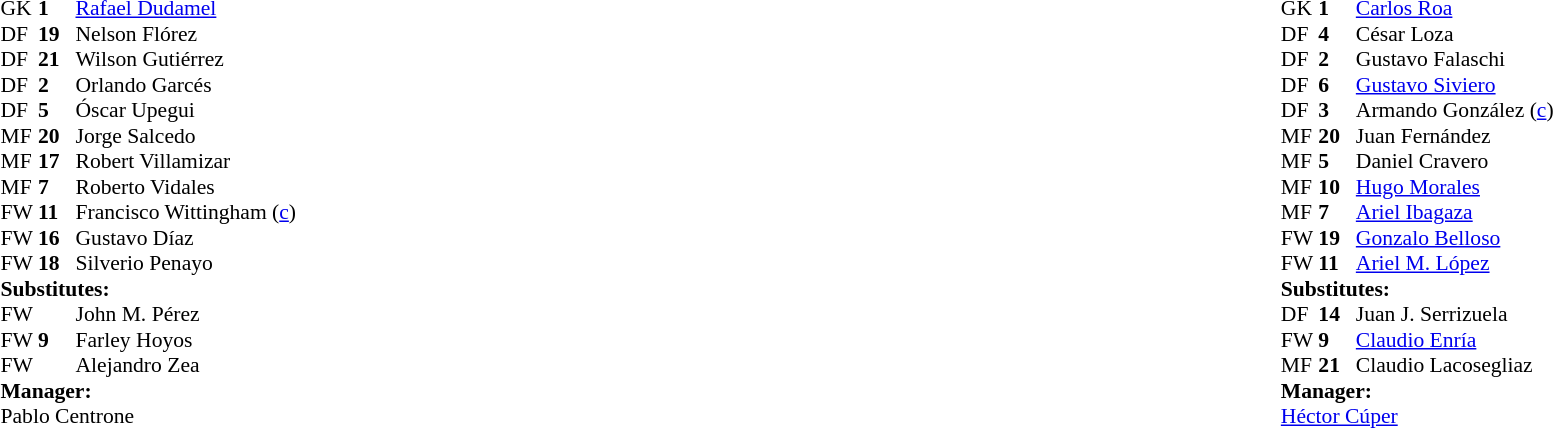<table width="100%">
<tr>
<td valign="top" width="50%"><br><table style="font-size: 90%" cellspacing="0" cellpadding="0">
<tr>
<th width=25></th>
<th width=25></th>
</tr>
<tr>
<td>GK</td>
<td><strong>1</strong></td>
<td> <a href='#'>Rafael Dudamel</a></td>
</tr>
<tr>
<td>DF</td>
<td><strong>19</strong></td>
<td> Nelson Flórez</td>
<td></td>
<td></td>
</tr>
<tr>
<td>DF</td>
<td><strong>21</strong></td>
<td> Wilson Gutiérrez</td>
</tr>
<tr>
<td>DF</td>
<td><strong>2</strong></td>
<td> Orlando Garcés</td>
</tr>
<tr>
<td>DF</td>
<td><strong>5</strong></td>
<td> Óscar Upegui</td>
</tr>
<tr>
<td>MF</td>
<td><strong>20</strong></td>
<td> Jorge Salcedo</td>
</tr>
<tr>
<td>MF</td>
<td><strong>17</strong></td>
<td> Robert Villamizar</td>
<td></td>
<td></td>
</tr>
<tr>
<td>MF</td>
<td><strong>7</strong></td>
<td> Roberto Vidales</td>
<td></td>
<td></td>
</tr>
<tr>
<td>FW</td>
<td><strong>11</strong></td>
<td> Francisco Wittingham (<a href='#'>c</a>)</td>
</tr>
<tr>
<td>FW</td>
<td><strong>16</strong></td>
<td> Gustavo Díaz</td>
<td></td>
<td></td>
</tr>
<tr>
<td>FW</td>
<td><strong>18</strong></td>
<td> Silverio Penayo</td>
<td></td>
<td></td>
</tr>
<tr>
<td colspan=3><strong>Substitutes:</strong></td>
</tr>
<tr>
<td>FW</td>
<td></td>
<td> John M. Pérez</td>
<td></td>
<td> </td>
</tr>
<tr>
<td>FW</td>
<td><strong>9</strong></td>
<td> Farley Hoyos</td>
<td></td>
<td></td>
</tr>
<tr>
<td>FW</td>
<td></td>
<td> Alejandro Zea</td>
<td></td>
<td></td>
</tr>
<tr>
<td colspan=3><strong>Manager:</strong></td>
</tr>
<tr>
<td colspan=4> Pablo Centrone</td>
</tr>
</table>
</td>
<td><br><table style="font-size: 90%" cellspacing="0" cellpadding="0" align=center>
<tr>
<th width=25></th>
<th width=25></th>
</tr>
<tr>
<td>GK</td>
<td><strong>1</strong></td>
<td> <a href='#'>Carlos Roa</a></td>
</tr>
<tr>
<td>DF</td>
<td><strong>4</strong></td>
<td> César Loza</td>
</tr>
<tr>
<td>DF</td>
<td><strong>2</strong></td>
<td> Gustavo Falaschi</td>
</tr>
<tr>
<td>DF</td>
<td><strong>6</strong></td>
<td> <a href='#'>Gustavo Siviero</a></td>
</tr>
<tr>
<td>DF</td>
<td><strong>3</strong></td>
<td> Armando González (<a href='#'>c</a>)</td>
</tr>
<tr>
<td>MF</td>
<td><strong>20</strong></td>
<td> Juan Fernández</td>
<td></td>
<td></td>
</tr>
<tr>
<td>MF</td>
<td><strong>5</strong></td>
<td> Daniel Cravero</td>
</tr>
<tr>
<td>MF</td>
<td><strong>10</strong></td>
<td> <a href='#'>Hugo Morales</a></td>
<td></td>
<td></td>
</tr>
<tr>
<td>MF</td>
<td><strong>7</strong></td>
<td> <a href='#'>Ariel Ibagaza</a></td>
<td></td>
<td></td>
</tr>
<tr>
<td>FW</td>
<td><strong>19</strong></td>
<td> <a href='#'>Gonzalo Belloso</a></td>
<td></td>
<td></td>
</tr>
<tr>
<td>FW</td>
<td><strong>11</strong></td>
<td> <a href='#'>Ariel M. López</a></td>
</tr>
<tr>
<td colspan=3><strong>Substitutes:</strong></td>
</tr>
<tr>
<td>DF</td>
<td><strong>14</strong></td>
<td> Juan J. Serrizuela</td>
<td></td>
<td></td>
</tr>
<tr>
<td>FW</td>
<td><strong>9</strong></td>
<td> <a href='#'>Claudio Enría</a></td>
<td></td>
<td></td>
</tr>
<tr>
<td>MF</td>
<td><strong>21</strong></td>
<td> Claudio Lacosegliaz</td>
<td></td>
<td></td>
</tr>
<tr>
<td colspan=3><strong>Manager:</strong></td>
</tr>
<tr>
<td colspan=4> <a href='#'>Héctor Cúper</a></td>
</tr>
</table>
</td>
</tr>
</table>
